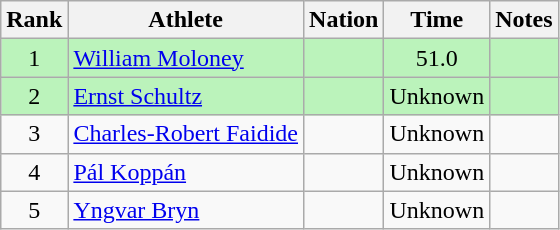<table class="wikitable sortable" style="text-align:center">
<tr>
<th>Rank</th>
<th>Athlete</th>
<th>Nation</th>
<th>Time</th>
<th>Notes</th>
</tr>
<tr style="background:#bbf3bb;">
<td>1</td>
<td align=left data-sort-value="Moloney, William"><a href='#'>William Moloney</a></td>
<td align=left></td>
<td>51.0</td>
<td></td>
</tr>
<tr style="background:#bbf3bb;">
<td>2</td>
<td align=left data-sort-value="Schultz, Ernst"><a href='#'>Ernst Schultz</a></td>
<td align=left></td>
<td data-sort-value=60.0>Unknown</td>
<td></td>
</tr>
<tr>
<td>3</td>
<td align=left data-sort-value="Faidide, Charles-Robert"><a href='#'>Charles-Robert Faidide</a></td>
<td align=left></td>
<td data-sort-value=60.0>Unknown</td>
<td></td>
</tr>
<tr>
<td>4</td>
<td align=left data-sort-value="Koppán, Pál"><a href='#'>Pál Koppán</a></td>
<td align=left></td>
<td data-sort-value=60.0>Unknown</td>
<td></td>
</tr>
<tr>
<td>5</td>
<td align=left data-sort-value="Bryn, Yngvar"><a href='#'>Yngvar Bryn</a></td>
<td align=left></td>
<td data-sort-value=60.0>Unknown</td>
<td></td>
</tr>
</table>
